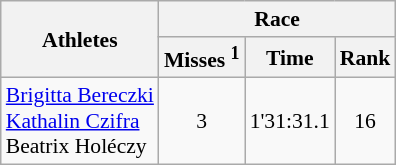<table class="wikitable" border="1" style="font-size:90%">
<tr>
<th rowspan=2>Athletes</th>
<th colspan=3>Race</th>
</tr>
<tr>
<th>Misses <sup>1</sup></th>
<th>Time</th>
<th>Rank</th>
</tr>
<tr>
<td><a href='#'>Brigitta Bereczki</a><br><a href='#'>Kathalin Czifra</a><br>Beatrix Holéczy</td>
<td align=center>3</td>
<td align=center>1'31:31.1</td>
<td align=center>16</td>
</tr>
</table>
